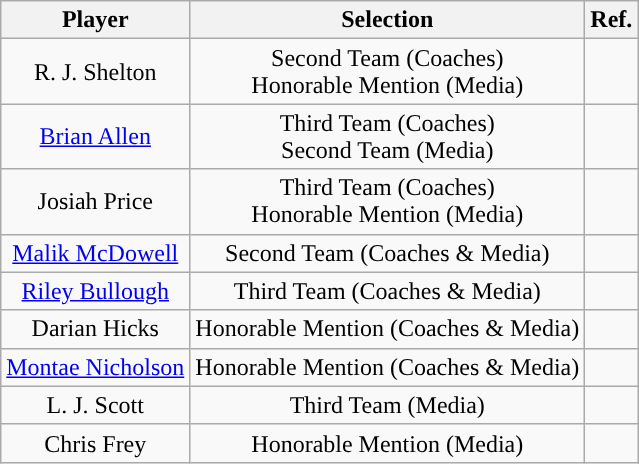<table class="wikitable sortable sortable" style="text-align: center">
<tr align=center>
<th>Player</th>
<th>Selection</th>
<th>Ref.</th>
</tr>
<tr>
<td>R. J. Shelton</td>
<td>Second Team (Coaches)<br>Honorable Mention (Media)</td>
<td></td>
</tr>
<tr>
<td><a href='#'>Brian Allen</a></td>
<td>Third Team (Coaches)<br>Second Team (Media)</td>
<td></td>
</tr>
<tr>
<td>Josiah Price</td>
<td>Third Team (Coaches)<br>Honorable Mention (Media)</td>
<td></td>
</tr>
<tr>
<td><a href='#'>Malik McDowell</a></td>
<td>Second Team (Coaches & Media)</td>
<td></td>
</tr>
<tr>
<td><a href='#'>Riley Bullough</a></td>
<td>Third Team (Coaches & Media)</td>
<td></td>
</tr>
<tr>
<td>Darian Hicks</td>
<td>Honorable Mention (Coaches & Media)</td>
<td></td>
</tr>
<tr>
<td><a href='#'>Montae Nicholson</a></td>
<td>Honorable Mention (Coaches & Media)</td>
<td></td>
</tr>
<tr>
<td>L. J. Scott</td>
<td>Third Team (Media)</td>
<td></td>
</tr>
<tr>
<td>Chris Frey</td>
<td>Honorable Mention (Media)</td>
<td></td>
</tr>
</table>
